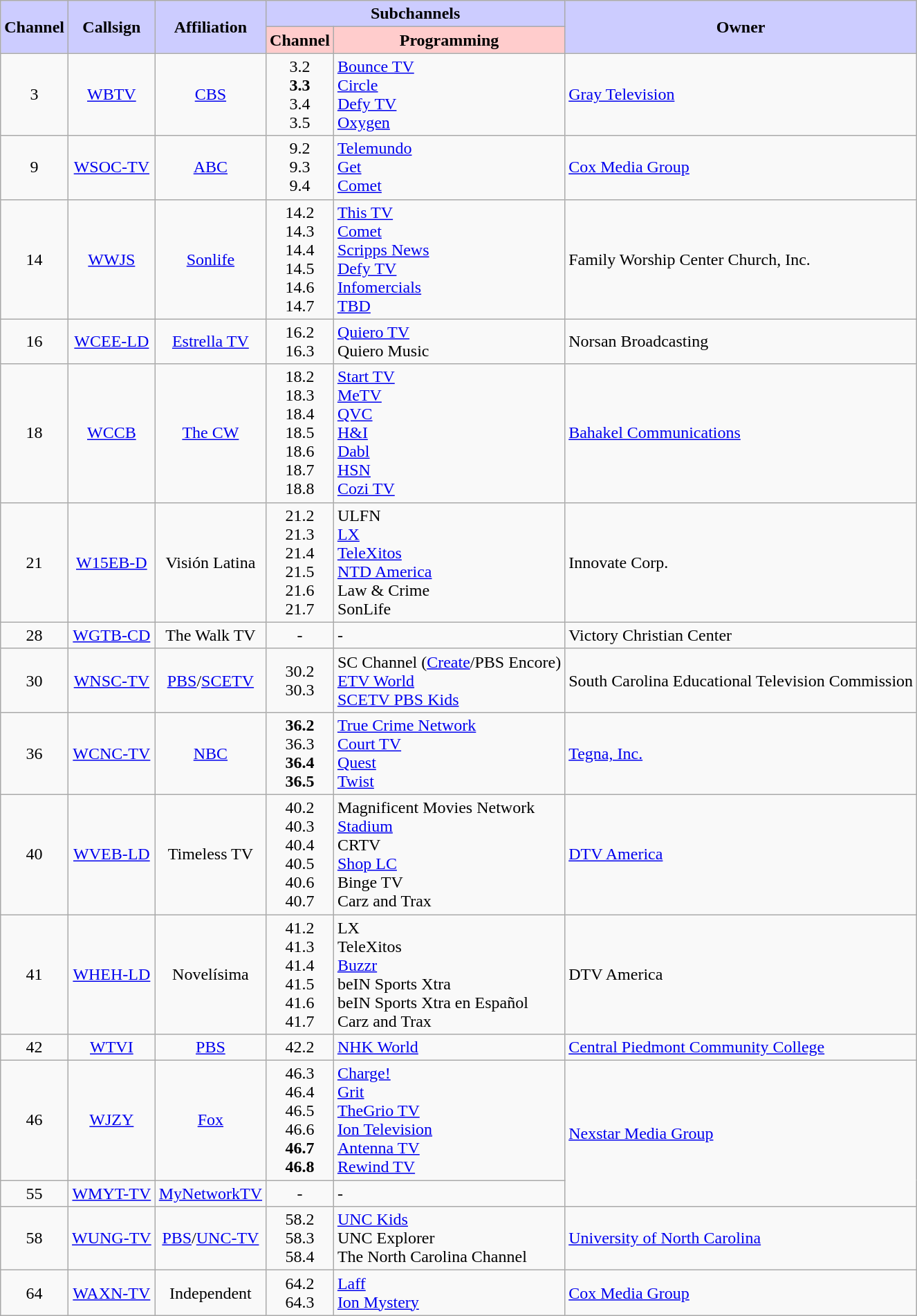<table class=wikitable style="text-align:center">
<tr>
<th style="background:#ccccff;" rowspan=2>Channel</th>
<th style="background:#ccccff;" rowspan=2>Callsign</th>
<th style="background:#ccccff;" rowspan=2>Affiliation</th>
<th style="background:#ccccff;" colspan=2>Subchannels</th>
<th style="background:#ccccff;" rowspan=2>Owner</th>
</tr>
<tr>
<th style="background:#ffcccc;">Channel</th>
<th style="background:#ffcccc">Programming</th>
</tr>
<tr>
<td>3</td>
<td><a href='#'>WBTV</a></td>
<td><a href='#'>CBS</a></td>
<td>3.2<br><strong>3.3</strong><br>3.4<br>3.5</td>
<td style="text-align:left"><a href='#'>Bounce TV</a><br><a href='#'>Circle</a><br><a href='#'>Defy TV</a><br> <a href='#'>Oxygen</a></td>
<td style="text-align:left"><a href='#'>Gray Television</a></td>
</tr>
<tr>
<td>9</td>
<td><a href='#'>WSOC-TV</a></td>
<td><a href='#'>ABC</a></td>
<td>9.2<br>9.3<br> 9.4</td>
<td style="text-align:left"><a href='#'>Telemundo</a> <br> <a href='#'>Get</a> <br> <a href='#'>Comet</a></td>
<td style="text-align:left"><a href='#'>Cox Media Group</a></td>
</tr>
<tr>
<td>14</td>
<td><a href='#'>WWJS</a></td>
<td><a href='#'>Sonlife</a></td>
<td>14.2<br>14.3<br>14.4<br>14.5<br>14.6<br>14.7</td>
<td style="text-align:left"><a href='#'>This TV</a><br> <a href='#'>Comet</a><br><a href='#'>Scripps News</a><br><a href='#'>Defy TV</a> <br><a href='#'>Infomercials</a> <br><a href='#'>TBD</a></td>
<td style="text-align:left">Family Worship Center Church, Inc.</td>
</tr>
<tr>
<td>16</td>
<td><a href='#'>WCEE-LD</a></td>
<td><a href='#'>Estrella TV</a></td>
<td>16.2<br>16.3</td>
<td style="text-align:left"><a href='#'>Quiero TV</a><br> Quiero Music</td>
<td style="text-align:left">Norsan Broadcasting</td>
</tr>
<tr>
<td>18</td>
<td><a href='#'>WCCB</a></td>
<td><a href='#'>The CW</a></td>
<td>18.2<br>18.3<br>18.4<br>18.5<br>18.6<br>18.7<br>18.8</td>
<td style="text-align:left"><a href='#'>Start TV</a><br><a href='#'>MeTV</a><br><a href='#'>QVC</a><br><a href='#'>H&I</a><br><a href='#'>Dabl</a><br><a href='#'>HSN</a><br><a href='#'>Cozi TV</a></td>
<td style="text-align:left"><a href='#'>Bahakel Communications</a></td>
</tr>
<tr>
<td>21</td>
<td><a href='#'>W15EB-D</a></td>
<td>Visión Latina</td>
<td>21.2<br>21.3<br>21.4<br>21.5<br>21.6<br>21.7</td>
<td style="text-align:left">ULFN <br><a href='#'>LX</a> <br><a href='#'>TeleXitos</a> <br><a href='#'>NTD America</a> <br> Law & Crime <br> SonLife</td>
<td style="text-align:left">Innovate Corp.</td>
</tr>
<tr>
<td>28</td>
<td><a href='#'>WGTB-CD</a></td>
<td>The Walk TV</td>
<td>-</td>
<td style="text-align:left">-</td>
<td style="text-align:left">Victory Christian Center</td>
</tr>
<tr>
<td>30</td>
<td><a href='#'>WNSC-TV</a></td>
<td><a href='#'>PBS</a>/<a href='#'>SCETV</a></td>
<td>30.2<br>30.3</td>
<td style="text-align:left">SC Channel (<a href='#'>Create</a>/PBS Encore)<br><a href='#'>ETV World</a><br><a href='#'>SCETV PBS Kids</a></td>
<td style="text-align:left">South Carolina Educational Television Commission</td>
</tr>
<tr>
<td>36</td>
<td><a href='#'>WCNC-TV</a></td>
<td><a href='#'>NBC</a></td>
<td><strong>36.2</strong><br>36.3<br><strong>36.4</strong><br><strong>36.5</strong></td>
<td style="text-align:left"><a href='#'>True Crime Network</a><br><a href='#'>Court TV</a><br><a href='#'>Quest</a> <br> <a href='#'>Twist</a></td>
<td style="text-align:left"><a href='#'>Tegna, Inc.</a></td>
</tr>
<tr>
<td>40</td>
<td><a href='#'>WVEB-LD</a></td>
<td>Timeless TV</td>
<td>40.2<br>40.3<br>40.4<br>40.5<br>40.6<br>40.7</td>
<td style="text-align:left">Magnificent Movies Network <br><a href='#'>Stadium</a><br>CRTV <br><a href='#'>Shop LC</a><br>Binge TV <br>Carz and Trax</td>
<td style="text-align:left"><a href='#'>DTV America</a></td>
</tr>
<tr>
<td>41</td>
<td><a href='#'>WHEH-LD</a></td>
<td>Novelísima</td>
<td>41.2<br>41.3<br>41.4<br>41.5<br>41.6<br>41.7</td>
<td style="text-align:left">LX<br> TeleXitos<br><a href='#'>Buzzr</a><br>beIN Sports Xtra<br> beIN Sports Xtra en Español<br>Carz and Trax</td>
<td style="text-align:left">DTV America</td>
</tr>
<tr>
<td>42</td>
<td><a href='#'>WTVI</a></td>
<td><a href='#'>PBS</a></td>
<td>42.2</td>
<td style="text-align:left"><a href='#'>NHK World</a></td>
<td style="text-align:left"><a href='#'>Central Piedmont Community College</a></td>
</tr>
<tr>
<td>46</td>
<td><a href='#'>WJZY</a></td>
<td><a href='#'>Fox</a></td>
<td>46.3<br>46.4<br>46.5<br> 46.6<br><strong>46.7</strong> <br><strong>46.8</strong></td>
<td style="text-align:left"><a href='#'>Charge!</a><br><a href='#'>Grit</a><br><a href='#'>TheGrio TV</a><br><a href='#'>Ion Television</a><br><a href='#'>Antenna TV</a><br><a href='#'>Rewind TV</a></td>
<td style="text-align:left" rowspan=2><a href='#'>Nexstar Media Group</a></td>
</tr>
<tr>
<td>55</td>
<td><a href='#'>WMYT-TV</a></td>
<td><a href='#'>MyNetworkTV</a></td>
<td>-</td>
<td style="text-align:left">-</td>
</tr>
<tr>
<td>58</td>
<td><a href='#'>WUNG-TV</a></td>
<td><a href='#'>PBS</a>/<a href='#'>UNC-TV</a></td>
<td>58.2<br>58.3<br>58.4</td>
<td style="text-align:left"><a href='#'>UNC Kids</a><br>UNC Explorer<br>The North Carolina Channel</td>
<td style="text-align:left"><a href='#'>University of North Carolina</a></td>
</tr>
<tr>
<td>64</td>
<td><a href='#'>WAXN-TV</a></td>
<td>Independent</td>
<td>64.2<br>64.3</td>
<td style="text-align:left"><a href='#'>Laff</a><br><a href='#'>Ion Mystery</a></td>
<td style="text-align:left"><a href='#'>Cox Media Group</a></td>
</tr>
</table>
